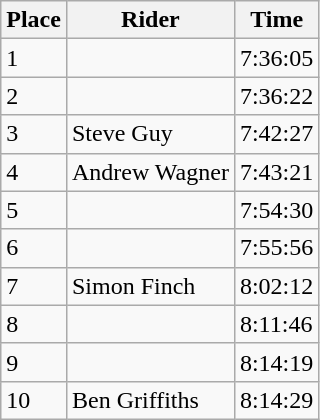<table class="wikitable">
<tr>
<th>Place</th>
<th>Rider</th>
<th>Time</th>
</tr>
<tr>
<td>1</td>
<td></td>
<td>7:36:05</td>
</tr>
<tr>
<td>2</td>
<td></td>
<td>7:36:22</td>
</tr>
<tr>
<td>3</td>
<td>Steve Guy</td>
<td>7:42:27</td>
</tr>
<tr>
<td>4</td>
<td>Andrew Wagner</td>
<td>7:43:21</td>
</tr>
<tr>
<td>5</td>
<td></td>
<td>7:54:30</td>
</tr>
<tr>
<td>6</td>
<td></td>
<td>7:55:56</td>
</tr>
<tr>
<td>7</td>
<td>Simon Finch</td>
<td>8:02:12</td>
</tr>
<tr>
<td>8</td>
<td></td>
<td>8:11:46</td>
</tr>
<tr>
<td>9</td>
<td></td>
<td>8:14:19</td>
</tr>
<tr>
<td>10</td>
<td>Ben Griffiths</td>
<td>8:14:29</td>
</tr>
</table>
